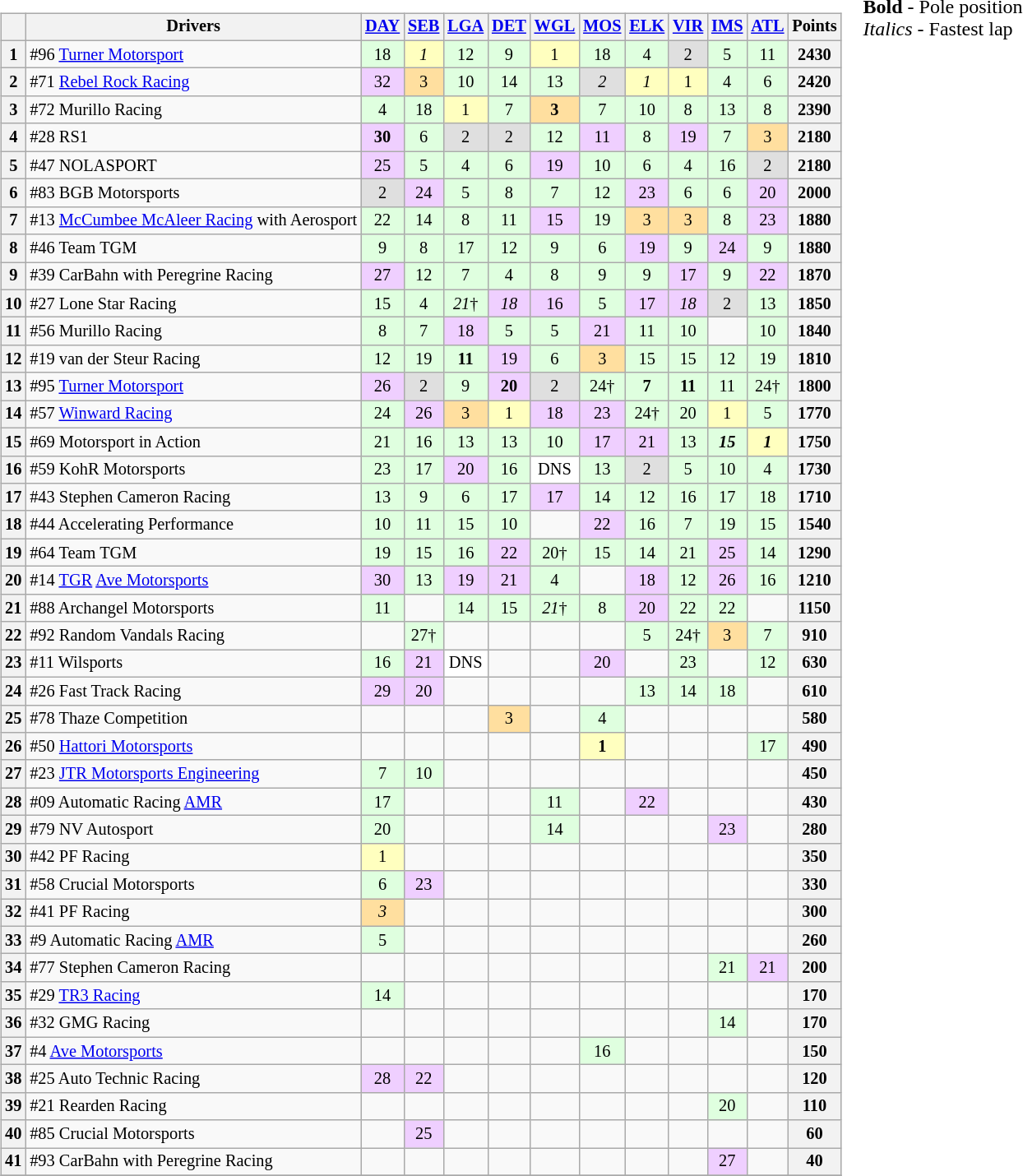<table valign="top">
<tr>
<td valign="top"><br><table class="wikitable" style="font-size:85%; text-align:center">
<tr>
<th></th>
<th>Drivers</th>
<th><a href='#'>DAY</a><br></th>
<th><a href='#'>SEB</a><br></th>
<th><a href='#'>LGA</a><br></th>
<th><a href='#'>DET</a><br></th>
<th><a href='#'>WGL</a><br></th>
<th><a href='#'>MOS</a><br></th>
<th><a href='#'>ELK</a><br></th>
<th><a href='#'>VIR</a><br></th>
<th><a href='#'>IMS</a><br></th>
<th><a href='#'>ATL</a><br></th>
<th>Points</th>
</tr>
<tr>
<th>1</th>
<td align="left"> #96 <a href='#'>Turner Motorsport</a></td>
<td style="background:#dfffdf;">18</td>
<td style="background:#ffffbf;"><em>1</em></td>
<td style="background:#dfffdf;">12</td>
<td style="background:#dfffdf;">9</td>
<td style="background:#ffffbf;">1</td>
<td style="background:#dfffdf;">18</td>
<td style="background:#dfffdf;">4</td>
<td style="background:#dfdfdf;">2</td>
<td style="background:#dfffdf;">5</td>
<td style="background:#dfffdf;">11</td>
<th>2430</th>
</tr>
<tr>
<th>2</th>
<td align="left"> #71 <a href='#'>Rebel Rock Racing</a></td>
<td style="background:#efcfff;">32</td>
<td style="background:#ffdf9f;">3</td>
<td style="background:#dfffdf;">10</td>
<td style="background:#dfffdf;">14</td>
<td style="background:#dfffdf;">13</td>
<td style="background:#dfdfdf;"><em>2</em></td>
<td style="background:#ffffbf;"><em>1</em></td>
<td style="background:#ffffbf;">1</td>
<td style="background:#dfffdf;">4</td>
<td style="background:#dfffdf;">6</td>
<th>2420</th>
</tr>
<tr>
<th>3</th>
<td align=left> #72 Murillo Racing</td>
<td style="background:#dfffdf;">4</td>
<td style="background:#dfffdf;">18</td>
<td style="background:#ffffbf;">1</td>
<td style="background:#dfffdf;">7</td>
<td style="background:#ffdf9f;"><strong>3</strong></td>
<td style="background:#dfffdf;">7</td>
<td style="background:#dfffdf;">10</td>
<td style="background:#dfffdf;">8</td>
<td style="background:#dfffdf;">13</td>
<td style="background:#dfffdf;">8</td>
<th>2390</th>
</tr>
<tr>
<th>4</th>
<td align="left"> #28 RS1</td>
<td style="background:#efcfff;"><strong>30</strong></td>
<td style="background:#dfffdf;">6</td>
<td style="background:#dfdfdf;">2</td>
<td style="background:#dfdfdf;">2</td>
<td style="background:#dfffdf;">12</td>
<td style="background:#efcfff;">11</td>
<td style="background:#dfffdf;">8</td>
<td style="background:#efcfff;">19</td>
<td style="background:#dfffdf;">7</td>
<td style="background:#ffdf9f;">3</td>
<th>2180</th>
</tr>
<tr>
<th>5</th>
<td align="left"> #47 NOLASPORT</td>
<td style="background:#efcfff;">25</td>
<td style="background:#dfffdf;">5</td>
<td style="background:#dfffdf;">4</td>
<td style="background:#dfffdf;">6</td>
<td style="background:#efcfff;">19</td>
<td style="background:#dfffdf;">10</td>
<td style="background:#dfffdf;">6</td>
<td style="background:#dfffdf;">4</td>
<td style="background:#dfffdf;">16</td>
<td style="background:#dfdfdf;">2</td>
<th>2180</th>
</tr>
<tr>
<th>6</th>
<td align="left"> #83 BGB Motorsports</td>
<td style="background:#dfdfdf;">2</td>
<td style="background:#efcfff;">24</td>
<td style="background:#dfffdf;">5</td>
<td style="background:#dfffdf;">8</td>
<td style="background:#dfffdf;">7</td>
<td style="background:#dfffdf;">12</td>
<td style="background:#efcfff;">23</td>
<td style="background:#dfffdf;">6</td>
<td style="background:#dfffdf;">6</td>
<td style="background:#efcfff;">20</td>
<th>2000</th>
</tr>
<tr>
<th>7</th>
<td align=left> #13 <a href='#'>McCumbee McAleer Racing</a> with Aerosport</td>
<td style="background:#dfffdf;">22</td>
<td style="background:#dfffdf;">14</td>
<td style="background:#dfffdf;">8</td>
<td style="background:#dfffdf;">11</td>
<td style="background:#efcfff;">15</td>
<td style="background:#dfffdf;">19</td>
<td style="background:#ffdf9f;">3</td>
<td style="background:#ffdf9f;">3</td>
<td style="background:#dfffdf;">8</td>
<td style="background:#efcfff;">23</td>
<th>1880</th>
</tr>
<tr>
<th>8</th>
<td align=left> #46 Team TGM</td>
<td style="background:#dfffdf;">9</td>
<td style="background:#dfffdf;">8</td>
<td style="background:#dfffdf;">17</td>
<td style="background:#dfffdf;">12</td>
<td style="background:#dfffdf;">9</td>
<td style="background:#dfffdf;">6</td>
<td style="background:#efcfff;">19</td>
<td style="background:#dfffdf;">9</td>
<td style="background:#efcfff;">24</td>
<td style="background:#dfffdf;">9</td>
<th>1880</th>
</tr>
<tr>
<th>9</th>
<td align="left"> #39 CarBahn with Peregrine Racing</td>
<td style="background:#efcfff;">27</td>
<td style="background:#dfffdf;">12</td>
<td style="background:#dfffdf;">7</td>
<td style="background:#dfffdf;">4</td>
<td style="background:#dfffdf;">8</td>
<td style="background:#dfffdf;">9</td>
<td style="background:#dfffdf;">9</td>
<td style="background:#efcfff;">17</td>
<td style="background:#dfffdf;">9</td>
<td style="background:#efcfff;">22</td>
<th>1870</th>
</tr>
<tr>
<th>10</th>
<td align="left"> #27 Lone Star Racing</td>
<td style="background:#dfffdf;">15</td>
<td style="background:#dfffdf;">4</td>
<td style="background:#dfffdf;"><em>21</em>†</td>
<td style="background:#efcfff;"><em>18</em></td>
<td style="background:#efcfff;">16</td>
<td style="background:#dfffdf;">5</td>
<td style="background:#efcfff;">17</td>
<td style="background:#efcfff;"><em>18</em></td>
<td style="background:#dfdfdf;">2</td>
<td style="background:#dfffdf;">13</td>
<th>1850</th>
</tr>
<tr>
<th>11</th>
<td align="left"> #56 Murillo Racing</td>
<td style="background:#dfffdf;">8</td>
<td style="background:#dfffdf;">7</td>
<td style="background:#efcfff;">18</td>
<td style="background:#dfffdf;">5</td>
<td style="background:#dfffdf;">5</td>
<td style="background:#efcfff;">21</td>
<td style="background:#dfffdf;">11</td>
<td style="background:#dfffdf;">10</td>
<td></td>
<td style="background:#dfffdf;">10</td>
<th>1840</th>
</tr>
<tr>
<th>12</th>
<td align="left"> #19 van der Steur Racing</td>
<td style="background:#dfffdf;">12</td>
<td style="background:#dfffdf;">19</td>
<td style="background:#dfffdf;"><strong>11</strong></td>
<td style="background:#efcfff;">19</td>
<td style="background:#dfffdf;">6</td>
<td style="background:#ffdf9f;">3</td>
<td style="background:#dfffdf;">15</td>
<td style="background:#dfffdf;">15</td>
<td style="background:#dfffdf;">12</td>
<td style="background:#dfffdf;">19</td>
<th>1810</th>
</tr>
<tr>
<th>13</th>
<td align="left"> #95 <a href='#'>Turner Motorsport</a></td>
<td style="background:#efcfff;">26</td>
<td style="background:#dfdfdf;">2</td>
<td style="background:#dfffdf;">9</td>
<td style="background:#efcfff;"><strong>20</strong></td>
<td style="background:#dfdfdf;">2</td>
<td style="background:#dfffdf;">24†</td>
<td style="background:#dfffdf;"><strong>7</strong></td>
<td style="background:#dfffdf;"><strong>11</strong></td>
<td style="background:#dfffdf;">11</td>
<td style="background:#dfffdf;">24†</td>
<th>1800</th>
</tr>
<tr>
<th>14</th>
<td align="left"> #57 <a href='#'>Winward Racing</a></td>
<td style="background:#dfffdf;">24</td>
<td style="background:#efcfff;">26</td>
<td style="background:#ffdf9f;">3</td>
<td style="background:#ffffbf;">1</td>
<td style="background:#efcfff;">18</td>
<td style="background:#efcfff;">23</td>
<td style="background:#dfffdf;">24†</td>
<td style="background:#dfffdf;">20</td>
<td style="background:#ffffbf;">1</td>
<td style="background:#dfffdf;">5</td>
<th>1770</th>
</tr>
<tr>
<th>15</th>
<td align=left> #69 Motorsport in Action</td>
<td style="background:#dfffdf;">21</td>
<td style="background:#dfffdf;">16</td>
<td style="background:#dfffdf;">13</td>
<td style="background:#dfffdf;">13</td>
<td style="background:#dfffdf;">10</td>
<td style="background:#efcfff;">17</td>
<td style="background:#efcfff;">21</td>
<td style="background:#dfffdf;">13</td>
<td style="background:#dfffdf;"><strong><em>15</em></strong></td>
<td style="background:#ffffbf;"><strong><em>1</em></strong></td>
<th>1750</th>
</tr>
<tr>
<th>16</th>
<td align="left"> #59 KohR Motorsports</td>
<td style="background:#dfffdf;">23</td>
<td style="background:#dfffdf;">17</td>
<td style="background:#efcfff;">20</td>
<td style="background:#dfffdf;">16</td>
<td style="background:#ffffff;">DNS</td>
<td style="background:#dfffdf;">13</td>
<td style="background:#dfdfdf;">2</td>
<td style="background:#dfffdf;">5</td>
<td style="background:#dfffdf;">10</td>
<td style="background:#dfffdf;">4</td>
<th>1730</th>
</tr>
<tr>
<th>17</th>
<td align="left"> #43 Stephen Cameron Racing</td>
<td style="background:#dfffdf;">13</td>
<td style="background:#dfffdf;">9</td>
<td style="background:#dfffdf;">6</td>
<td style="background:#dfffdf;">17</td>
<td style="background:#efcfff;">17</td>
<td style="background:#dfffdf;">14</td>
<td style="background:#dfffdf;">12</td>
<td style="background:#dfffdf;">16</td>
<td style="background:#dfffdf;">17</td>
<td style="background:#dfffdf;">18</td>
<th>1710</th>
</tr>
<tr>
<th>18</th>
<td align="left"> #44 Accelerating Performance</td>
<td style="background:#dfffdf;">10</td>
<td style="background:#dfffdf;">11</td>
<td style="background:#dfffdf;">15</td>
<td style="background:#dfffdf;">10</td>
<td></td>
<td style="background:#efcfff;">22</td>
<td style="background:#dfffdf;">16</td>
<td style="background:#dfffdf;">7</td>
<td style="background:#dfffdf;">19</td>
<td style="background:#dfffdf;">15</td>
<th>1540</th>
</tr>
<tr>
<th>19</th>
<td align="left"> #64 Team TGM</td>
<td style="background:#dfffdf;">19</td>
<td style="background:#dfffdf;">15</td>
<td style="background:#dfffdf;">16</td>
<td style="background:#efcfff;">22</td>
<td style="background:#dfffdf;">20†</td>
<td style="background:#dfffdf;">15</td>
<td style="background:#dfffdf;">14</td>
<td style="background:#dfffdf;">21</td>
<td style="background:#efcfff;">25</td>
<td style="background:#dfffdf;">14</td>
<th>1290</th>
</tr>
<tr>
<th>20</th>
<td align="left"> #14 <a href='#'>TGR</a> <a href='#'>Ave Motorsports</a></td>
<td style="background:#efcfff;">30</td>
<td style="background:#dfffdf;">13</td>
<td style="background:#efcfff;">19</td>
<td style="background:#efcfff;">21</td>
<td style="background:#dfffdf;">4</td>
<td></td>
<td style="background:#efcfff;">18</td>
<td style="background:#dfffdf;">12</td>
<td style="background:#efcfff;">26</td>
<td style="background:#dfffdf;">16</td>
<th>1210</th>
</tr>
<tr>
<th>21</th>
<td align="left"> #88 Archangel Motorsports</td>
<td style="background:#dfffdf;">11</td>
<td></td>
<td style="background:#dfffdf;">14</td>
<td style="background:#dfffdf;">15</td>
<td style="background:#dfffdf;"><em>21</em>†</td>
<td style="background:#dfffdf;">8</td>
<td style="background:#efcfff;">20</td>
<td style="background:#dfffdf;">22</td>
<td style="background:#dfffdf;">22</td>
<td></td>
<th>1150</th>
</tr>
<tr>
<th>22</th>
<td align="left"> #92 Random Vandals Racing</td>
<td></td>
<td style="background:#dfffdf;">27†</td>
<td></td>
<td></td>
<td></td>
<td></td>
<td style="background:#dfffdf;">5</td>
<td style="background:#dfffdf;">24†</td>
<td style="background:#ffdf9f;">3</td>
<td style="background:#dfffdf;">7</td>
<th>910</th>
</tr>
<tr>
<th>23</th>
<td align="left"> #11 Wilsports</td>
<td style="background:#dfffdf;">16</td>
<td style="background:#efcfff;">21</td>
<td style="background:#ffffff;">DNS</td>
<td></td>
<td></td>
<td style="background:#efcfff;">20</td>
<td></td>
<td style="background:#dfffdf;">23</td>
<td></td>
<td style="background:#dfffdf;">12</td>
<th>630</th>
</tr>
<tr>
<th>24</th>
<td align="left"> #26 Fast Track Racing</td>
<td style="background:#efcfff;">29</td>
<td style="background:#efcfff;">20</td>
<td></td>
<td></td>
<td></td>
<td></td>
<td style="background:#dfffdf;">13</td>
<td style="background:#dfffdf;">14</td>
<td style="background:#dfffdf;">18</td>
<td></td>
<th>610</th>
</tr>
<tr>
<th>25</th>
<td align=left> #78 Thaze Competition</td>
<td></td>
<td></td>
<td></td>
<td style="background:#ffdf9f;">3</td>
<td></td>
<td style="background:#dfffdf;">4</td>
<td></td>
<td></td>
<td></td>
<td></td>
<th>580</th>
</tr>
<tr>
<th>26</th>
<td align="left"> #50 <a href='#'>Hattori Motorsports</a></td>
<td></td>
<td></td>
<td></td>
<td></td>
<td></td>
<td style="background:#ffffbf;"><strong>1</strong></td>
<td></td>
<td></td>
<td></td>
<td style="background:#dfffdf;">17</td>
<th>490</th>
</tr>
<tr>
<th>27</th>
<td align="left"> #23 <a href='#'>JTR Motorsports Engineering</a></td>
<td style="background:#dfffdf;">7</td>
<td style="background:#dfffdf;">10</td>
<td></td>
<td></td>
<td></td>
<td></td>
<td></td>
<td></td>
<td></td>
<td></td>
<th>450</th>
</tr>
<tr>
<th>28</th>
<td align="left"> #09 Automatic Racing <a href='#'>AMR</a></td>
<td style="background:#dfffdf;">17</td>
<td></td>
<td></td>
<td></td>
<td style="background:#dfffdf;">11</td>
<td></td>
<td style="background:#efcfff;">22</td>
<td></td>
<td></td>
<td></td>
<th>430</th>
</tr>
<tr>
<th>29</th>
<td align="left"> #79 NV Autosport</td>
<td style="background:#dfffdf;">20</td>
<td></td>
<td></td>
<td></td>
<td style="background:#dfffdf;">14</td>
<td></td>
<td></td>
<td></td>
<td style="background:#efcfff;">23</td>
<td></td>
<th>280</th>
</tr>
<tr>
<th>30</th>
<td align="left"> #42 PF Racing</td>
<td style="background:#ffffbf;">1</td>
<td></td>
<td></td>
<td></td>
<td></td>
<td></td>
<td></td>
<td></td>
<td></td>
<td></td>
<th>350</th>
</tr>
<tr>
<th>31</th>
<td align="left"> #58 Crucial Motorsports</td>
<td style="background:#dfffdf;">6</td>
<td style="background:#efcfff;">23</td>
<td></td>
<td></td>
<td></td>
<td></td>
<td></td>
<td></td>
<td></td>
<td></td>
<th>330</th>
</tr>
<tr>
<th>32</th>
<td align=left> #41 PF Racing</td>
<td style="background:#ffdf9f;"><em>3</em></td>
<td></td>
<td></td>
<td></td>
<td></td>
<td></td>
<td></td>
<td></td>
<td></td>
<td></td>
<th>300</th>
</tr>
<tr>
<th>33</th>
<td align="left"> #9 Automatic Racing <a href='#'>AMR</a></td>
<td style="background:#dfffdf;">5</td>
<td></td>
<td></td>
<td></td>
<td></td>
<td></td>
<td></td>
<td></td>
<td></td>
<td></td>
<th>260</th>
</tr>
<tr>
<th>34</th>
<td align="left"> #77 Stephen Cameron Racing</td>
<td></td>
<td></td>
<td></td>
<td></td>
<td></td>
<td></td>
<td></td>
<td></td>
<td style="background:#dfffdf;">21</td>
<td style="background:#efcfff;">21</td>
<th>200</th>
</tr>
<tr>
<th>35</th>
<td align="left"> #29 <a href='#'>TR3 Racing</a></td>
<td style="background:#dfffdf;">14</td>
<td></td>
<td></td>
<td></td>
<td></td>
<td></td>
<td></td>
<td></td>
<td></td>
<td></td>
<th>170</th>
</tr>
<tr>
<th>36</th>
<td align="left"> #32 GMG Racing</td>
<td></td>
<td></td>
<td></td>
<td></td>
<td></td>
<td></td>
<td></td>
<td></td>
<td style="background:#dfffdf;">14</td>
<td></td>
<th>170</th>
</tr>
<tr>
<th>37</th>
<td align="left"> #4 <a href='#'>Ave Motorsports</a></td>
<td></td>
<td></td>
<td></td>
<td></td>
<td></td>
<td style="background:#dfffdf;">16</td>
<td></td>
<td></td>
<td></td>
<td></td>
<th>150</th>
</tr>
<tr>
<th>38</th>
<td align="left"> #25 Auto Technic Racing</td>
<td style="background:#efcfff;">28</td>
<td style="background:#efcfff;">22</td>
<td></td>
<td></td>
<td></td>
<td></td>
<td></td>
<td></td>
<td></td>
<td></td>
<th>120</th>
</tr>
<tr>
<th>39</th>
<td align="left"> #21 Rearden Racing</td>
<td></td>
<td></td>
<td></td>
<td></td>
<td></td>
<td></td>
<td></td>
<td></td>
<td style="background:#dfffdf;">20</td>
<td></td>
<th>110</th>
</tr>
<tr>
<th>40</th>
<td align="left"> #85 Crucial Motorsports</td>
<td></td>
<td style="background:#efcfff;">25</td>
<td></td>
<td></td>
<td></td>
<td></td>
<td></td>
<td></td>
<td></td>
<td></td>
<th>60</th>
</tr>
<tr>
<th>41</th>
<td align="left"> #93 CarBahn with Peregrine Racing</td>
<td></td>
<td></td>
<td></td>
<td></td>
<td></td>
<td></td>
<td></td>
<td></td>
<td style="background:#efcfff;">27</td>
<td></td>
<th>40</th>
</tr>
<tr>
</tr>
</table>
</td>
<td valign="top"><br><span><strong>Bold</strong> - Pole position</span><br><span><em>Italics</em> - Fastest lap</span></td>
</tr>
</table>
